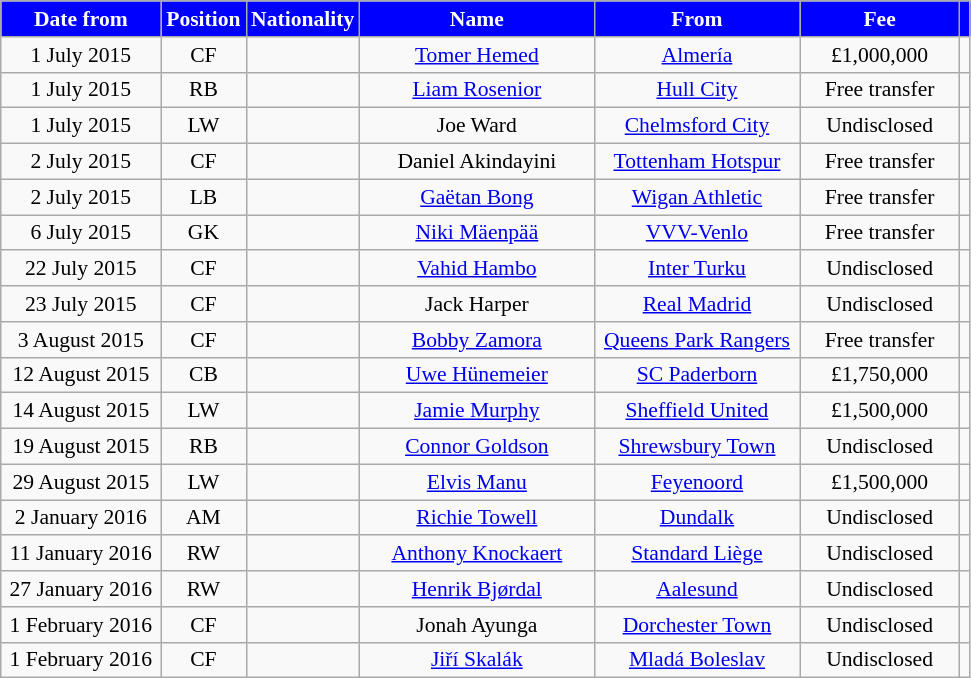<table class="wikitable"  style="text-align:center; font-size:90%; ">
<tr>
<th style="background:#0000FF; color:#FFFFFF; width:100px;">Date from</th>
<th style="background:#0000FF; color:#FFFFFF; width:50px;">Position</th>
<th style="background:#0000FF; color:#FFFFFF; width:50px;">Nationality</th>
<th style="background:#0000FF; color:#FFFFFF; width:150px;">Name</th>
<th style="background:#0000FF; color:#FFFFFF; width:130px;">From</th>
<th style="background:#0000FF; color:#FFFFFF; width:100px;">Fee</th>
<th style="background:#0000FF; color:#FFFFFF;"></th>
</tr>
<tr>
<td>1 July 2015</td>
<td>CF</td>
<td></td>
<td><a href='#'>Tomer Hemed</a></td>
<td><a href='#'>Almería</a></td>
<td>£1,000,000</td>
<td></td>
</tr>
<tr>
<td>1 July 2015</td>
<td>RB</td>
<td></td>
<td><a href='#'>Liam Rosenior</a></td>
<td><a href='#'>Hull City</a></td>
<td>Free transfer</td>
<td></td>
</tr>
<tr>
<td>1 July 2015</td>
<td>LW</td>
<td></td>
<td>Joe Ward</td>
<td><a href='#'>Chelmsford City</a></td>
<td>Undisclosed</td>
<td></td>
</tr>
<tr>
<td>2 July 2015</td>
<td>CF</td>
<td></td>
<td>Daniel Akindayini</td>
<td><a href='#'>Tottenham Hotspur</a></td>
<td>Free transfer</td>
<td></td>
</tr>
<tr>
<td>2 July 2015</td>
<td>LB</td>
<td></td>
<td><a href='#'>Gaëtan Bong</a></td>
<td><a href='#'>Wigan Athletic</a></td>
<td>Free transfer</td>
<td></td>
</tr>
<tr>
<td>6 July 2015</td>
<td>GK</td>
<td></td>
<td><a href='#'>Niki Mäenpää</a></td>
<td><a href='#'>VVV-Venlo</a></td>
<td>Free transfer</td>
<td></td>
</tr>
<tr>
<td>22 July 2015</td>
<td>CF</td>
<td></td>
<td><a href='#'>Vahid Hambo</a></td>
<td><a href='#'>Inter Turku</a></td>
<td>Undisclosed</td>
<td></td>
</tr>
<tr>
<td>23 July 2015</td>
<td>CF</td>
<td></td>
<td>Jack Harper</td>
<td><a href='#'>Real Madrid</a></td>
<td>Undisclosed</td>
<td></td>
</tr>
<tr>
<td>3 August 2015</td>
<td>CF</td>
<td></td>
<td><a href='#'>Bobby Zamora</a></td>
<td><a href='#'>Queens Park Rangers</a></td>
<td>Free transfer</td>
<td></td>
</tr>
<tr>
<td>12 August 2015</td>
<td>CB</td>
<td></td>
<td><a href='#'>Uwe Hünemeier</a></td>
<td><a href='#'>SC Paderborn</a></td>
<td>£1,750,000</td>
<td></td>
</tr>
<tr>
<td>14 August 2015</td>
<td>LW</td>
<td></td>
<td><a href='#'>Jamie Murphy</a></td>
<td><a href='#'>Sheffield United</a></td>
<td>£1,500,000</td>
<td></td>
</tr>
<tr>
<td>19 August 2015</td>
<td>RB</td>
<td></td>
<td><a href='#'>Connor Goldson</a></td>
<td><a href='#'>Shrewsbury Town</a></td>
<td>Undisclosed</td>
<td></td>
</tr>
<tr>
<td>29 August 2015</td>
<td>LW</td>
<td></td>
<td><a href='#'>Elvis Manu</a></td>
<td><a href='#'>Feyenoord</a></td>
<td>£1,500,000</td>
<td></td>
</tr>
<tr>
<td>2 January 2016</td>
<td>AM</td>
<td></td>
<td><a href='#'>Richie Towell</a></td>
<td><a href='#'>Dundalk</a></td>
<td>Undisclosed</td>
<td></td>
</tr>
<tr>
<td>11 January 2016</td>
<td>RW</td>
<td></td>
<td><a href='#'>Anthony Knockaert</a></td>
<td><a href='#'>Standard Liège</a></td>
<td>Undisclosed</td>
<td></td>
</tr>
<tr>
<td>27 January 2016</td>
<td>RW</td>
<td></td>
<td><a href='#'>Henrik Bjørdal</a></td>
<td><a href='#'>Aalesund</a></td>
<td>Undisclosed</td>
<td></td>
</tr>
<tr>
<td>1 February 2016</td>
<td>CF</td>
<td></td>
<td>Jonah Ayunga</td>
<td><a href='#'>Dorchester Town</a></td>
<td>Undisclosed</td>
<td></td>
</tr>
<tr>
<td>1 February 2016</td>
<td>CF</td>
<td></td>
<td><a href='#'>Jiří Skalák</a></td>
<td><a href='#'>Mladá Boleslav</a></td>
<td>Undisclosed</td>
<td></td>
</tr>
</table>
